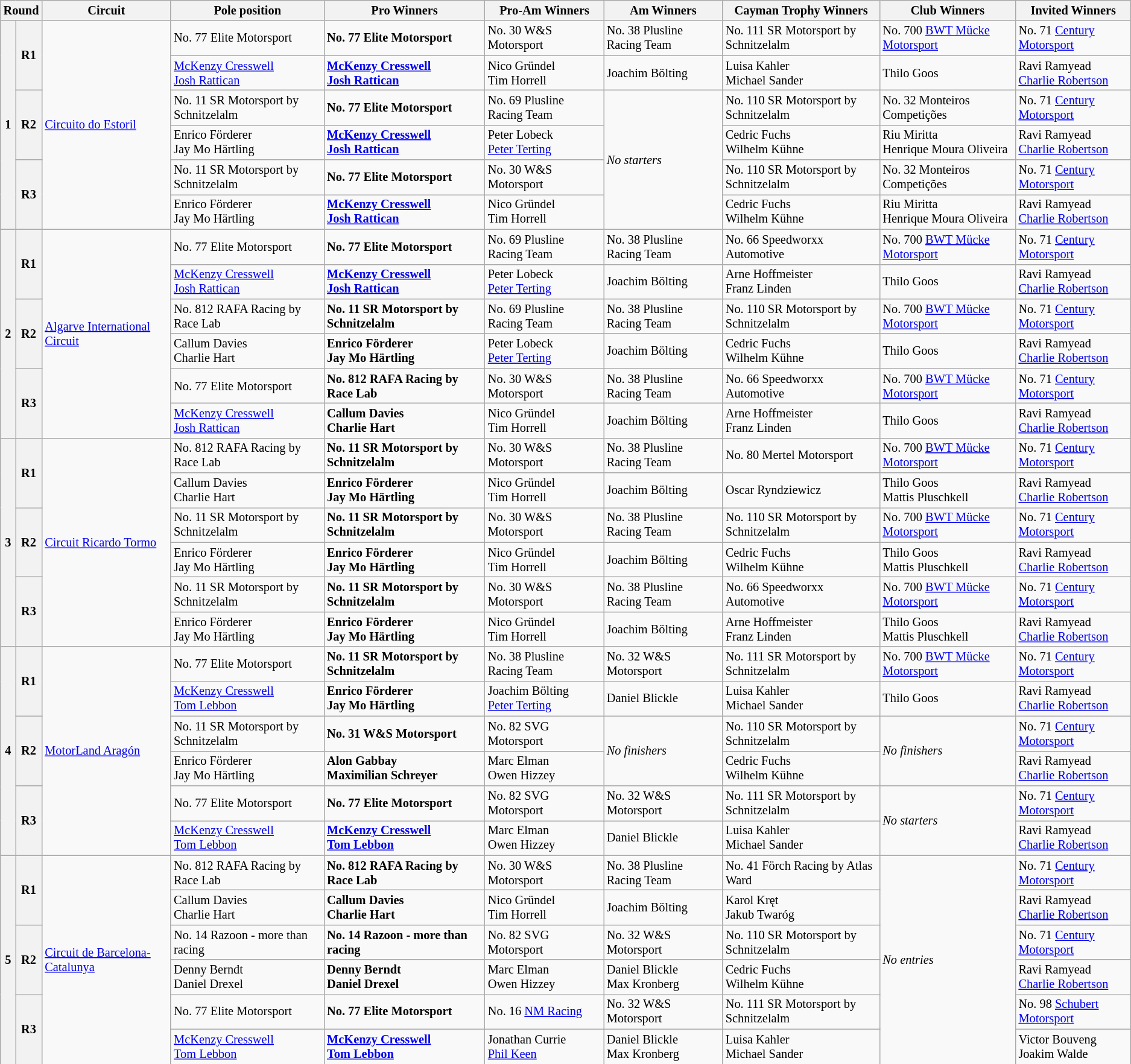<table class="wikitable" style="font-size: 85%">
<tr>
<th colspan="2">Round</th>
<th>Circuit</th>
<th>Pole position</th>
<th>Pro Winners</th>
<th>Pro-Am Winners</th>
<th>Am Winners</th>
<th>Cayman Trophy Winners</th>
<th>Club Winners</th>
<th>Invited Winners</th>
</tr>
<tr>
<th rowspan="6">1</th>
<th rowspan="2">R1</th>
<td rowspan="6"> <a href='#'>Circuito do Estoril</a></td>
<td> No. 77 Elite Motorsport</td>
<td><strong> No. 77 Elite Motorsport</strong></td>
<td> No. 30 W&S Motorsport</td>
<td> No. 38 Plusline Racing Team</td>
<td> No. 111 SR Motorsport by Schnitzelalm</td>
<td> No. 700 <a href='#'>BWT Mücke Motorsport</a></td>
<td> No. 71 <a href='#'>Century Motorsport</a></td>
</tr>
<tr>
<td> <a href='#'>McKenzy Cresswell</a><br> <a href='#'>Josh Rattican</a></td>
<td><strong> <a href='#'>McKenzy Cresswell</a><br> <a href='#'>Josh Rattican</a></strong></td>
<td> Nico Gründel<br> Tim Horrell</td>
<td> Joachim Bölting</td>
<td> Luisa Kahler<br> Michael Sander</td>
<td> Thilo Goos</td>
<td> Ravi Ramyead<br> <a href='#'>Charlie Robertson</a></td>
</tr>
<tr>
<th rowspan="2">R2</th>
<td> No. 11 SR Motorsport by Schnitzelalm</td>
<td><strong> No. 77 Elite Motorsport</strong></td>
<td> No. 69 Plusline Racing Team</td>
<td rowspan="4"><em>No starters</em></td>
<td> No. 110 SR Motorsport by Schnitzelalm</td>
<td> No. 32 Monteiros Competições</td>
<td> No. 71 <a href='#'>Century Motorsport</a></td>
</tr>
<tr>
<td> Enrico Förderer<br> Jay Mo Härtling</td>
<td><strong> <a href='#'>McKenzy Cresswell</a><br> <a href='#'>Josh Rattican</a></strong></td>
<td> Peter Lobeck<br> <a href='#'>Peter Terting</a></td>
<td> Cedric Fuchs<br> Wilhelm Kühne</td>
<td> Riu Miritta<br> Henrique Moura Oliveira</td>
<td> Ravi Ramyead<br> <a href='#'>Charlie Robertson</a></td>
</tr>
<tr>
<th rowspan="2">R3</th>
<td> No. 11 SR Motorsport by Schnitzelalm</td>
<td><strong> No. 77 Elite Motorsport</strong></td>
<td> No. 30 W&S Motorsport</td>
<td> No. 110 SR Motorsport by Schnitzelalm</td>
<td> No. 32 Monteiros Competições</td>
<td> No. 71 <a href='#'>Century Motorsport</a></td>
</tr>
<tr>
<td> Enrico Förderer<br> Jay Mo Härtling</td>
<td><strong> <a href='#'>McKenzy Cresswell</a><br> <a href='#'>Josh Rattican</a></strong></td>
<td> Nico Gründel<br> Tim Horrell</td>
<td> Cedric Fuchs<br> Wilhelm Kühne</td>
<td> Riu Miritta<br> Henrique Moura Oliveira</td>
<td> Ravi Ramyead<br> <a href='#'>Charlie Robertson</a></td>
</tr>
<tr>
<th rowspan="6">2</th>
<th rowspan="2">R1</th>
<td rowspan="6"> <a href='#'>Algarve International Circuit</a></td>
<td> No. 77 Elite Motorsport</td>
<td><strong> No. 77 Elite Motorsport</strong></td>
<td> No. 69 Plusline Racing Team</td>
<td> No. 38 Plusline Racing Team</td>
<td> No. 66 Speedworxx Automotive</td>
<td> No. 700 <a href='#'>BWT Mücke Motorsport</a></td>
<td> No. 71 <a href='#'>Century Motorsport</a></td>
</tr>
<tr>
<td> <a href='#'>McKenzy Cresswell</a><br> <a href='#'>Josh Rattican</a></td>
<td><strong> <a href='#'>McKenzy Cresswell</a><br> <a href='#'>Josh Rattican</a></strong></td>
<td> Peter Lobeck<br> <a href='#'>Peter Terting</a></td>
<td> Joachim Bölting</td>
<td> Arne Hoffmeister<br> Franz Linden</td>
<td> Thilo Goos</td>
<td> Ravi Ramyead<br> <a href='#'>Charlie Robertson</a></td>
</tr>
<tr>
<th rowspan="2">R2</th>
<td> No. 812 RAFA Racing by Race Lab</td>
<td><strong> No. 11 SR Motorsport by Schnitzelalm</strong></td>
<td> No. 69 Plusline Racing Team</td>
<td> No. 38 Plusline Racing Team</td>
<td> No. 110 SR Motorsport by Schnitzelalm</td>
<td> No. 700 <a href='#'>BWT Mücke Motorsport</a></td>
<td> No. 71 <a href='#'>Century Motorsport</a></td>
</tr>
<tr>
<td> Callum Davies<br> Charlie Hart</td>
<td><strong> Enrico Förderer<br> Jay Mo Härtling</strong></td>
<td> Peter Lobeck<br> <a href='#'>Peter Terting</a></td>
<td> Joachim Bölting</td>
<td> Cedric Fuchs<br> Wilhelm Kühne</td>
<td> Thilo Goos</td>
<td> Ravi Ramyead<br> <a href='#'>Charlie Robertson</a></td>
</tr>
<tr>
<th rowspan="2">R3</th>
<td> No. 77 Elite Motorsport</td>
<td><strong> No. 812 RAFA Racing by Race Lab</strong></td>
<td> No. 30 W&S Motorsport</td>
<td> No. 38 Plusline Racing Team</td>
<td> No. 66 Speedworxx Automotive</td>
<td> No. 700 <a href='#'>BWT Mücke Motorsport</a></td>
<td> No. 71 <a href='#'>Century Motorsport</a></td>
</tr>
<tr>
<td> <a href='#'>McKenzy Cresswell</a><br> <a href='#'>Josh Rattican</a></td>
<td><strong> Callum Davies<br> Charlie Hart</strong></td>
<td> Nico Gründel<br> Tim Horrell</td>
<td> Joachim Bölting</td>
<td> Arne Hoffmeister<br> Franz Linden</td>
<td> Thilo Goos</td>
<td> Ravi Ramyead<br> <a href='#'>Charlie Robertson</a></td>
</tr>
<tr>
<th rowspan="6">3</th>
<th rowspan="2">R1</th>
<td rowspan="6"> <a href='#'>Circuit Ricardo Tormo</a></td>
<td> No. 812 RAFA Racing by Race Lab</td>
<td><strong> No. 11 SR Motorsport by Schnitzelalm</strong></td>
<td> No. 30 W&S Motorsport</td>
<td> No. 38 Plusline Racing Team</td>
<td> No. 80 Mertel Motorsport</td>
<td> No. 700 <a href='#'>BWT Mücke Motorsport</a></td>
<td> No. 71 <a href='#'>Century Motorsport</a></td>
</tr>
<tr>
<td> Callum Davies<br> Charlie Hart</td>
<td><strong> Enrico Förderer<br> Jay Mo Härtling</strong></td>
<td> Nico Gründel<br> Tim Horrell</td>
<td> Joachim Bölting</td>
<td> Oscar Ryndziewicz</td>
<td> Thilo Goos<br> Mattis Pluschkell</td>
<td> Ravi Ramyead<br> <a href='#'>Charlie Robertson</a></td>
</tr>
<tr>
<th rowspan="2">R2</th>
<td> No. 11 SR Motorsport by Schnitzelalm</td>
<td><strong> No. 11 SR Motorsport by Schnitzelalm</strong></td>
<td> No. 30 W&S Motorsport</td>
<td> No. 38 Plusline Racing Team</td>
<td> No. 110 SR Motorsport by Schnitzelalm</td>
<td> No. 700 <a href='#'>BWT Mücke Motorsport</a></td>
<td> No. 71 <a href='#'>Century Motorsport</a></td>
</tr>
<tr>
<td> Enrico Förderer<br> Jay Mo Härtling</td>
<td><strong> Enrico Förderer<br> Jay Mo Härtling</strong></td>
<td> Nico Gründel<br> Tim Horrell</td>
<td> Joachim Bölting</td>
<td> Cedric Fuchs<br> Wilhelm Kühne</td>
<td> Thilo Goos<br> Mattis Pluschkell</td>
<td> Ravi Ramyead<br> <a href='#'>Charlie Robertson</a></td>
</tr>
<tr>
<th rowspan="2">R3</th>
<td> No. 11 SR Motorsport by Schnitzelalm</td>
<td><strong> No. 11 SR Motorsport by Schnitzelalm</strong></td>
<td> No. 30 W&S Motorsport</td>
<td> No. 38 Plusline Racing Team</td>
<td> No. 66 Speedworxx Automotive</td>
<td> No. 700 <a href='#'>BWT Mücke Motorsport</a></td>
<td> No. 71 <a href='#'>Century Motorsport</a></td>
</tr>
<tr>
<td> Enrico Förderer<br> Jay Mo Härtling</td>
<td><strong> Enrico Förderer<br> Jay Mo Härtling</strong></td>
<td> Nico Gründel<br> Tim Horrell</td>
<td> Joachim Bölting</td>
<td> Arne Hoffmeister<br> Franz Linden</td>
<td> Thilo Goos<br> Mattis Pluschkell</td>
<td> Ravi Ramyead<br> <a href='#'>Charlie Robertson</a></td>
</tr>
<tr>
<th rowspan="6">4</th>
<th rowspan="2">R1</th>
<td rowspan="6"> <a href='#'>MotorLand Aragón</a></td>
<td> No. 77 Elite Motorsport</td>
<td><strong> No. 11 SR Motorsport by Schnitzelalm</strong></td>
<td> No. 38 Plusline Racing Team</td>
<td> No. 32 W&S Motorsport</td>
<td> No. 111 SR Motorsport by Schnitzelalm</td>
<td> No. 700 <a href='#'>BWT Mücke Motorsport</a></td>
<td> No. 71 <a href='#'>Century Motorsport</a></td>
</tr>
<tr>
<td> <a href='#'>McKenzy Cresswell</a><br> <a href='#'>Tom Lebbon</a></td>
<td><strong> Enrico Förderer<br> Jay Mo Härtling</strong></td>
<td> Joachim Bölting<br> <a href='#'>Peter Terting</a></td>
<td> Daniel Blickle</td>
<td> Luisa Kahler<br> Michael Sander</td>
<td> Thilo Goos</td>
<td> Ravi Ramyead<br> <a href='#'>Charlie Robertson</a></td>
</tr>
<tr>
<th rowspan="2">R2</th>
<td> No. 11 SR Motorsport by Schnitzelalm</td>
<td><strong> No. 31 W&S Motorsport</strong></td>
<td> No. 82 SVG Motorsport</td>
<td rowspan="2"><em>No finishers</em></td>
<td> No. 110 SR Motorsport by Schnitzelalm</td>
<td rowspan="2"><em>No finishers</em></td>
<td> No. 71 <a href='#'>Century Motorsport</a></td>
</tr>
<tr>
<td> Enrico Förderer<br> Jay Mo Härtling</td>
<td><strong> Alon Gabbay<br> Maximilian Schreyer</strong></td>
<td> Marc Elman<br> Owen Hizzey</td>
<td> Cedric Fuchs<br> Wilhelm Kühne</td>
<td> Ravi Ramyead<br> <a href='#'>Charlie Robertson</a></td>
</tr>
<tr>
<th rowspan="2">R3</th>
<td> No. 77 Elite Motorsport</td>
<td><strong> No. 77 Elite Motorsport</strong></td>
<td> No. 82 SVG Motorsport</td>
<td> No. 32 W&S Motorsport</td>
<td> No. 111 SR Motorsport by Schnitzelalm</td>
<td rowspan="2"><em>No starters</em></td>
<td> No. 71 <a href='#'>Century Motorsport</a></td>
</tr>
<tr>
<td> <a href='#'>McKenzy Cresswell</a><br> <a href='#'>Tom Lebbon</a></td>
<td><strong> <a href='#'>McKenzy Cresswell</a><br> <a href='#'>Tom Lebbon</a></strong></td>
<td> Marc Elman<br> Owen Hizzey</td>
<td> Daniel Blickle</td>
<td> Luisa Kahler<br> Michael Sander</td>
<td> Ravi Ramyead<br> <a href='#'>Charlie Robertson</a></td>
</tr>
<tr>
<th rowspan="6">5</th>
<th rowspan="2">R1</th>
<td rowspan="6"> <a href='#'>Circuit de Barcelona-Catalunya</a></td>
<td> No. 812 RAFA Racing by Race Lab</td>
<td><strong> No. 812 RAFA Racing by Race Lab</strong></td>
<td> No. 30 W&S Motorsport</td>
<td> No. 38 Plusline Racing Team</td>
<td> No. 41 Förch Racing by Atlas Ward</td>
<td rowspan="6"><em>No entries</em></td>
<td> No. 71 <a href='#'>Century Motorsport</a></td>
</tr>
<tr>
<td> Callum Davies<br> Charlie Hart</td>
<td><strong> Callum Davies<br> Charlie Hart</strong></td>
<td> Nico Gründel<br> Tim Horrell</td>
<td> Joachim Bölting</td>
<td> Karol Kręt<br> Jakub Twaróg</td>
<td> Ravi Ramyead<br> <a href='#'>Charlie Robertson</a></td>
</tr>
<tr>
<th rowspan="2">R2</th>
<td> No. 14 Razoon - more than racing</td>
<td><strong> No. 14 Razoon - more than racing</strong></td>
<td> No. 82 SVG Motorsport</td>
<td> No. 32 W&S Motorsport</td>
<td> No. 110 SR Motorsport by Schnitzelalm</td>
<td> No. 71 <a href='#'>Century Motorsport</a></td>
</tr>
<tr>
<td> Denny Berndt<br> Daniel Drexel</td>
<td><strong> Denny Berndt<br> Daniel Drexel</strong></td>
<td> Marc Elman<br> Owen Hizzey</td>
<td> Daniel Blickle<br> Max Kronberg</td>
<td> Cedric Fuchs<br> Wilhelm Kühne</td>
<td> Ravi Ramyead<br> <a href='#'>Charlie Robertson</a></td>
</tr>
<tr>
<th rowspan="2">R3</th>
<td> No. 77 Elite Motorsport</td>
<td><strong> No. 77 Elite Motorsport</strong></td>
<td> No. 16 <a href='#'>NM Racing</a></td>
<td> No. 32 W&S Motorsport</td>
<td> No. 111 SR Motorsport by Schnitzelalm</td>
<td> No. 98 <a href='#'>Schubert Motorsport</a></td>
</tr>
<tr>
<td> <a href='#'>McKenzy Cresswell</a><br> <a href='#'>Tom Lebbon</a></td>
<td><strong> <a href='#'>McKenzy Cresswell</a><br> <a href='#'>Tom Lebbon</a></strong></td>
<td> Jonathan Currie<br> <a href='#'>Phil Keen</a></td>
<td> Daniel Blickle<br> Max Kronberg</td>
<td> Luisa Kahler<br> Michael Sander</td>
<td> Victor Bouveng<br> Joakim Walde</td>
</tr>
</table>
